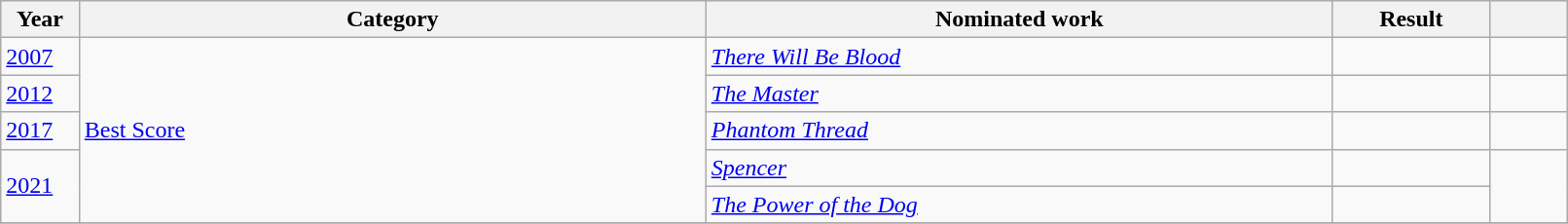<table class="wikitable" style="width:85%;">
<tr>
<th width=5%>Year</th>
<th style="width:40%;">Category</th>
<th style="width:40%;">Nominated work</th>
<th style="width:10%;">Result</th>
<th width=5%></th>
</tr>
<tr>
<td><a href='#'>2007</a></td>
<td rowspan="5"><a href='#'>Best Score</a></td>
<td><em><a href='#'>There Will Be Blood</a></em></td>
<td></td>
<td></td>
</tr>
<tr>
<td><a href='#'>2012</a></td>
<td><em><a href='#'>The Master</a></em></td>
<td></td>
<td></td>
</tr>
<tr>
<td><a href='#'>2017</a></td>
<td><em><a href='#'>Phantom Thread</a></em></td>
<td></td>
<td></td>
</tr>
<tr>
<td rowspan="2"><a href='#'>2021</a></td>
<td><em><a href='#'>Spencer</a></em></td>
<td></td>
<td rowspan="2"></td>
</tr>
<tr>
<td><em><a href='#'>The Power of the Dog</a></em></td>
<td></td>
</tr>
<tr>
</tr>
</table>
